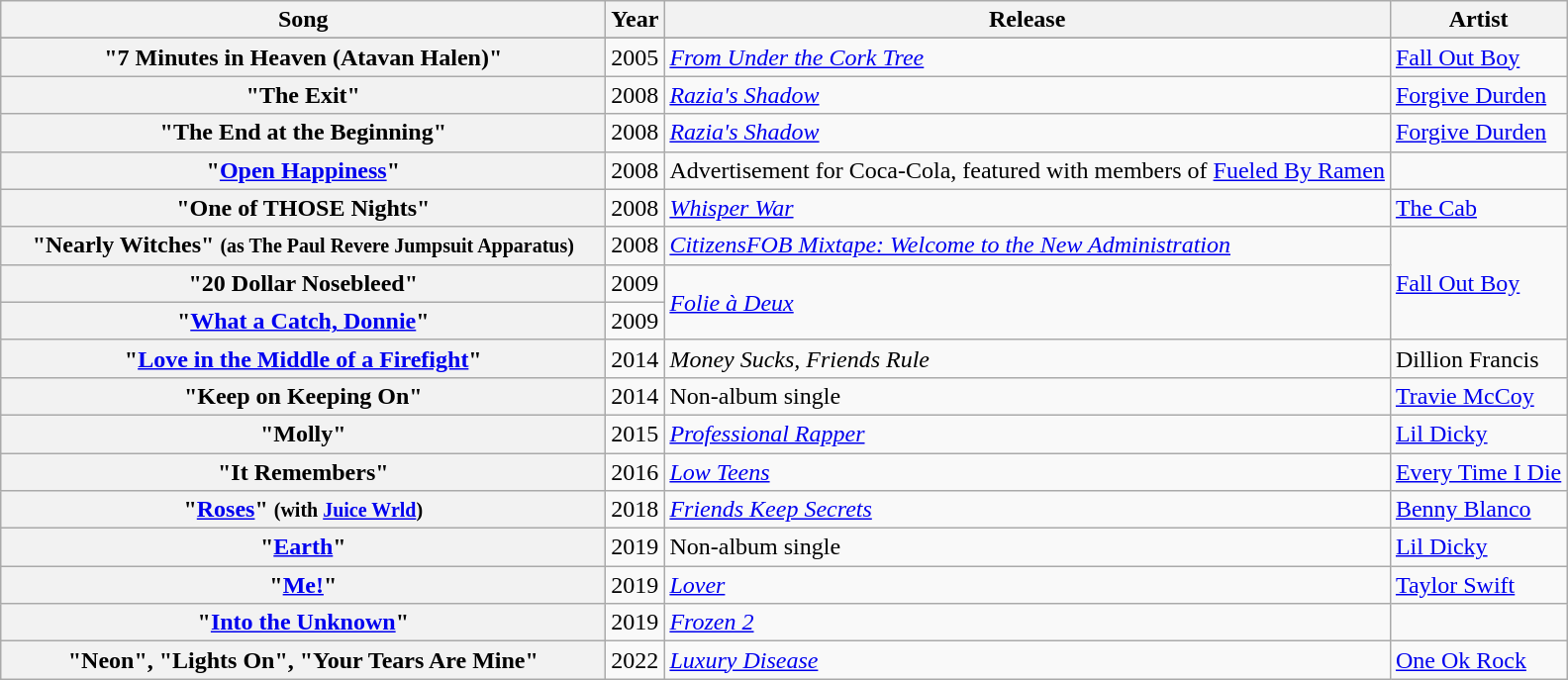<table class="wikitable sortable plainrowheaders">
<tr>
<th scope="col" style="width:25em;">Song</th>
<th scope="col">Year</th>
<th scope="col">Release</th>
<th scope="col">Artist</th>
</tr>
<tr>
</tr>
<tr>
<th scope="row">"7 Minutes in Heaven (Atavan Halen)"</th>
<td>2005</td>
<td><em><a href='#'>From Under the Cork Tree</a></em></td>
<td><a href='#'>Fall Out Boy</a></td>
</tr>
<tr>
<th scope="row">"The Exit"</th>
<td>2008</td>
<td><em><a href='#'>Razia's Shadow</a></em></td>
<td><a href='#'>Forgive Durden</a></td>
</tr>
<tr>
<th scope="row">"The End at the Beginning"</th>
<td>2008</td>
<td><em><a href='#'>Razia's Shadow</a></em></td>
<td><a href='#'>Forgive Durden</a></td>
</tr>
<tr>
<th scope="row">"<a href='#'>Open Happiness</a>"</th>
<td>2008</td>
<td>Advertisement for Coca-Cola, featured with members of <a href='#'>Fueled By Ramen</a></td>
<td></td>
</tr>
<tr>
<th scope="row">"One of THOSE Nights"</th>
<td>2008</td>
<td><em><a href='#'>Whisper War</a></em></td>
<td><a href='#'>The Cab</a></td>
</tr>
<tr>
<th scope="row">"Nearly Witches" <small>(as The Paul Revere Jumpsuit Apparatus)</small></th>
<td>2008</td>
<td><em><a href='#'>CitizensFOB Mixtape: Welcome to the New Administration</a></em></td>
<td rowspan="3"><a href='#'>Fall Out Boy</a></td>
</tr>
<tr>
<th scope="row">"20 Dollar Nosebleed"</th>
<td>2009</td>
<td rowspan="2"><em><a href='#'>Folie à Deux</a></em></td>
</tr>
<tr>
<th scope="row">"<a href='#'>What a Catch, Donnie</a>"</th>
<td>2009</td>
</tr>
<tr>
<th scope="row">"<a href='#'>Love in the Middle of a Firefight</a>"</th>
<td>2014</td>
<td><em>Money Sucks, Friends Rule</em></td>
<td>Dillion Francis</td>
</tr>
<tr>
<th scope="row">"Keep on Keeping On"</th>
<td>2014</td>
<td>Non-album single</td>
<td><a href='#'>Travie McCoy</a></td>
</tr>
<tr>
<th scope="row">"Molly"</th>
<td>2015</td>
<td><em><a href='#'>Professional Rapper</a></em></td>
<td><a href='#'>Lil Dicky</a></td>
</tr>
<tr>
<th scope="row">"It Remembers"</th>
<td>2016</td>
<td><em><a href='#'>Low Teens</a></em></td>
<td><a href='#'>Every Time I Die</a></td>
</tr>
<tr>
<th scope="row">"<a href='#'>Roses</a>" <small>(with <a href='#'>Juice Wrld</a>)</small></th>
<td>2018</td>
<td><em><a href='#'>Friends Keep Secrets</a></em></td>
<td><a href='#'>Benny Blanco</a></td>
</tr>
<tr>
<th scope="row">"<a href='#'>Earth</a>"</th>
<td>2019</td>
<td>Non-album single</td>
<td><a href='#'>Lil Dicky</a></td>
</tr>
<tr>
<th scope="row">"<a href='#'>Me!</a>"</th>
<td>2019</td>
<td><em><a href='#'>Lover</a></em></td>
<td><a href='#'>Taylor Swift</a></td>
</tr>
<tr>
<th scope="row">"<a href='#'>Into the Unknown</a>"</th>
<td>2019</td>
<td><em><a href='#'>Frozen 2</a></em></td>
<td></td>
</tr>
<tr>
<th scope="row">"Neon", "Lights On", "Your Tears Are Mine"</th>
<td>2022</td>
<td><em><a href='#'>Luxury Disease</a></em></td>
<td><a href='#'>One Ok Rock</a></td>
</tr>
</table>
